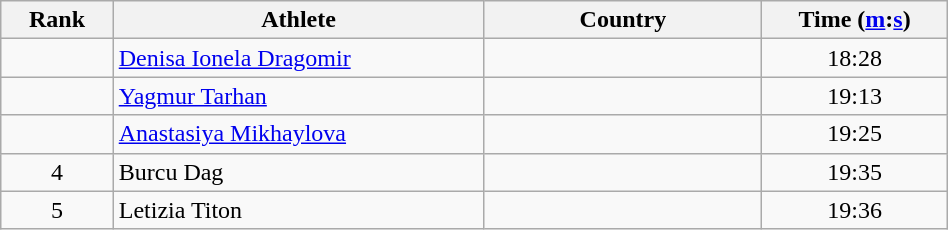<table class="wikitable" width=50%>
<tr>
<th width=5%>Rank</th>
<th width=20%>Athlete</th>
<th width=15%>Country</th>
<th width=10%>Time (<a href='#'>m</a>:<a href='#'>s</a>)</th>
</tr>
<tr align="center">
<td></td>
<td align="left"><a href='#'>Denisa Ionela Dragomir</a></td>
<td align="left"></td>
<td>18:28</td>
</tr>
<tr align="center">
<td></td>
<td align="left"><a href='#'>Yagmur Tarhan</a></td>
<td align="left"></td>
<td>19:13</td>
</tr>
<tr align="center">
<td></td>
<td align="left"><a href='#'>Anastasiya Mikhaylova</a></td>
<td align="left"></td>
<td>19:25</td>
</tr>
<tr align="center">
<td>4</td>
<td align="left">Burcu Dag</td>
<td align="left"></td>
<td>19:35</td>
</tr>
<tr align="center">
<td>5</td>
<td align="left">Letizia Titon</td>
<td align="left"></td>
<td>19:36</td>
</tr>
</table>
